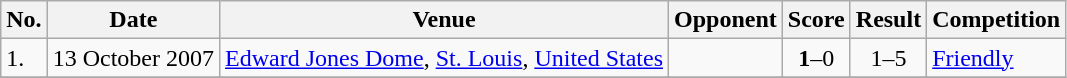<table class="wikitable">
<tr>
<th>No.</th>
<th>Date</th>
<th>Venue</th>
<th>Opponent</th>
<th>Score</th>
<th>Result</th>
<th>Competition</th>
</tr>
<tr>
<td>1.</td>
<td>13 October 2007</td>
<td><a href='#'>Edward Jones Dome</a>, <a href='#'>St. Louis</a>, <a href='#'>United States</a></td>
<td></td>
<td align=center><strong>1</strong>–0</td>
<td align=center>1–5</td>
<td><a href='#'>Friendly</a></td>
</tr>
<tr>
</tr>
</table>
